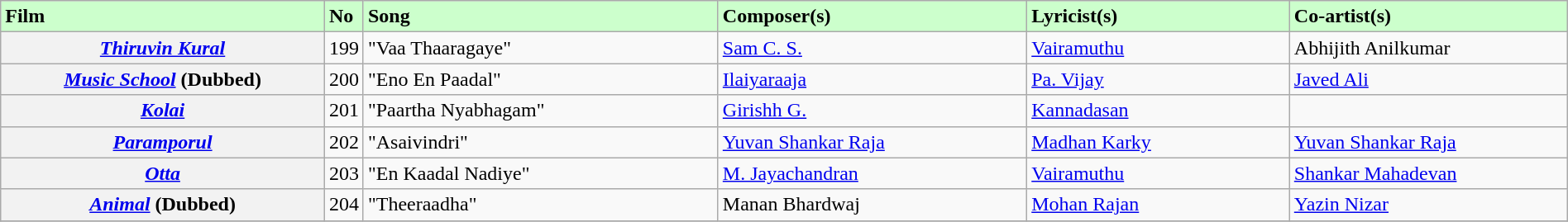<table class="wikitable plainrowheaders" width="100%" textcolor:#000;">
<tr style="background:#cfc; text-align:"center;">
<td scope="col" width="21%"><strong>Film</strong></td>
<td><strong>No</strong></td>
<td scope="col" width="23%"><strong>Song</strong></td>
<td scope="col" width="20%"><strong>Composer(s)</strong></td>
<td scope="col" width="17%"><strong>Lyricist(s)</strong></td>
<td scope="col" width="18%"><strong>Co-artist(s)</strong></td>
</tr>
<tr>
<th><em><a href='#'>Thiruvin Kural</a></em></th>
<td>199</td>
<td>"Vaa Thaaragaye"</td>
<td><a href='#'>Sam C. S.</a></td>
<td><a href='#'>Vairamuthu</a></td>
<td>Abhijith Anilkumar</td>
</tr>
<tr>
<th><em> <a href='#'>Music School</a></em> (Dubbed)</th>
<td>200</td>
<td>"Eno En Paadal"</td>
<td><a href='#'>Ilaiyaraaja</a></td>
<td><a href='#'>Pa. Vijay</a></td>
<td><a href='#'>Javed Ali</a></td>
</tr>
<tr>
<th><em><a href='#'>Kolai</a></em></th>
<td>201</td>
<td>"Paartha Nyabhagam"</td>
<td><a href='#'>Girishh G.</a></td>
<td><a href='#'>Kannadasan</a></td>
<td></td>
</tr>
<tr>
<th><em><a href='#'>Paramporul</a></em></th>
<td>202</td>
<td>"Asaivindri"</td>
<td><a href='#'>Yuvan Shankar Raja</a></td>
<td><a href='#'>Madhan Karky</a></td>
<td><a href='#'>Yuvan Shankar Raja</a></td>
</tr>
<tr>
<th><em><a href='#'>Otta</a></em></th>
<td>203</td>
<td>"En Kaadal Nadiye"</td>
<td><a href='#'>M. Jayachandran</a></td>
<td><a href='#'>Vairamuthu</a></td>
<td><a href='#'>Shankar Mahadevan</a></td>
</tr>
<tr>
<th><em><a href='#'>Animal</a></em> (Dubbed)</th>
<td>204</td>
<td>"Theeraadha"</td>
<td>Manan Bhardwaj</td>
<td><a href='#'>Mohan Rajan</a></td>
<td><a href='#'>Yazin Nizar</a></td>
</tr>
<tr>
</tr>
</table>
